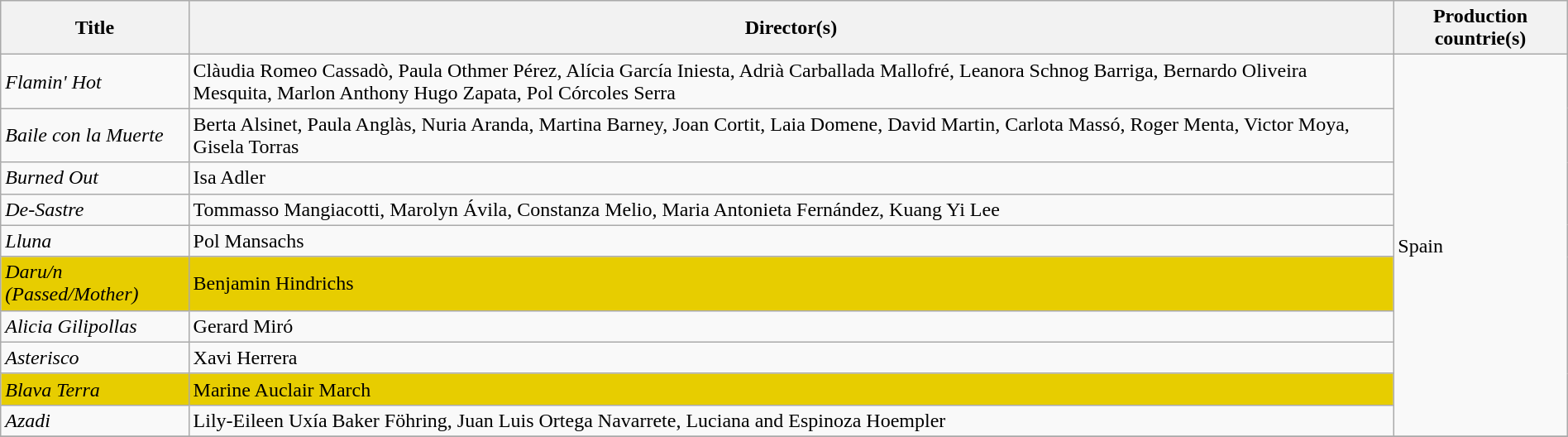<table class="sortable wikitable" style="width:100%; margin-bottom:4px" cellpadding="5">
<tr>
<th scope="col">Title</th>
<th scope="col">Director(s)</th>
<th scope="col">Production countrie(s)</th>
</tr>
<tr>
<td><em>Flamin' Hot</em></td>
<td>Clàudia Romeo Cassadò, Paula Othmer Pérez, Alícia García Iniesta, Adrià Carballada Mallofré, Leanora Schnog Barriga, Bernardo Oliveira Mesquita, Marlon Anthony Hugo Zapata, Pol Córcoles Serra</td>
<td rowspan="10">Spain</td>
</tr>
<tr>
<td><em>Baile con la Muerte</em></td>
<td>Berta Alsinet, Paula Anglàs, Nuria Aranda, Martina Barney, Joan Cortit, Laia Domene, David Martin, Carlota Massó, Roger Menta, Victor Moya, Gisela Torras</td>
</tr>
<tr>
<td><em>Burned Out</em></td>
<td>Isa Adler</td>
</tr>
<tr>
<td><em>De-Sastre</em></td>
<td>Tommasso Mangiacotti, Marolyn Ávila, Constanza Melio, Maria Antonieta Fernández, Kuang Yi Lee</td>
</tr>
<tr>
<td><em>Lluna</em></td>
<td>Pol Mansachs</td>
</tr>
<tr style="background:#E7CD00;">
<td><em>Daru/n (Passed/Mother)</em></td>
<td>Benjamin Hindrichs</td>
</tr>
<tr>
<td><em>Alicia Gilipollas</em></td>
<td>Gerard Miró</td>
</tr>
<tr>
<td><em>Asterisco</em></td>
<td>Xavi Herrera</td>
</tr>
<tr style="background:#E7CD00;">
<td><em>Blava Terra</em></td>
<td>Marine Auclair March</td>
</tr>
<tr>
<td><em>Azadi</em></td>
<td>Lily-Eileen Uxía Baker Föhring, Juan Luis Ortega Navarrete, Luciana and Espinoza Hoempler</td>
</tr>
<tr>
</tr>
</table>
